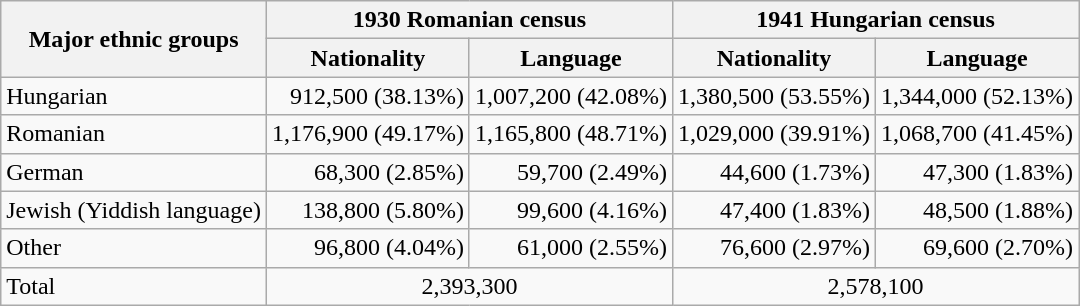<table class="wikitable">
<tr>
<th rowspan="2">Major ethnic groups</th>
<th colspan="2">1930 Romanian census</th>
<th colspan="2">1941 Hungarian census</th>
</tr>
<tr>
<th>Nationality</th>
<th>Language</th>
<th>Nationality</th>
<th>Language</th>
</tr>
<tr>
<td>Hungarian</td>
<td align="right">912,500 (38.13%)</td>
<td align="right">1,007,200 (42.08%)</td>
<td align="right">1,380,500 (53.55%)</td>
<td align="right">1,344,000 (52.13%)</td>
</tr>
<tr>
<td>Romanian</td>
<td align="right">1,176,900 (49.17%)</td>
<td align="right">1,165,800 (48.71%)</td>
<td align="right">1,029,000 (39.91%)</td>
<td align="right">1,068,700 (41.45%)</td>
</tr>
<tr>
<td>German</td>
<td align="right">68,300 (2.85%)</td>
<td align="right">59,700 (2.49%)</td>
<td align="right">44,600 (1.73%)</td>
<td align="right">47,300 (1.83%)</td>
</tr>
<tr>
<td>Jewish (Yiddish language)</td>
<td align="right">138,800 (5.80%)</td>
<td align="right">99,600 (4.16%)</td>
<td align="right">47,400 (1.83%)</td>
<td align="right">48,500 (1.88%)</td>
</tr>
<tr>
<td>Other</td>
<td align="right">96,800 (4.04%)</td>
<td align="right">61,000 (2.55%)</td>
<td align="right">76,600 (2.97%)</td>
<td align="right">69,600 (2.70%)</td>
</tr>
<tr>
<td>Total</td>
<td colspan="2" align="center">2,393,300</td>
<td colspan="2" align="center">2,578,100</td>
</tr>
</table>
